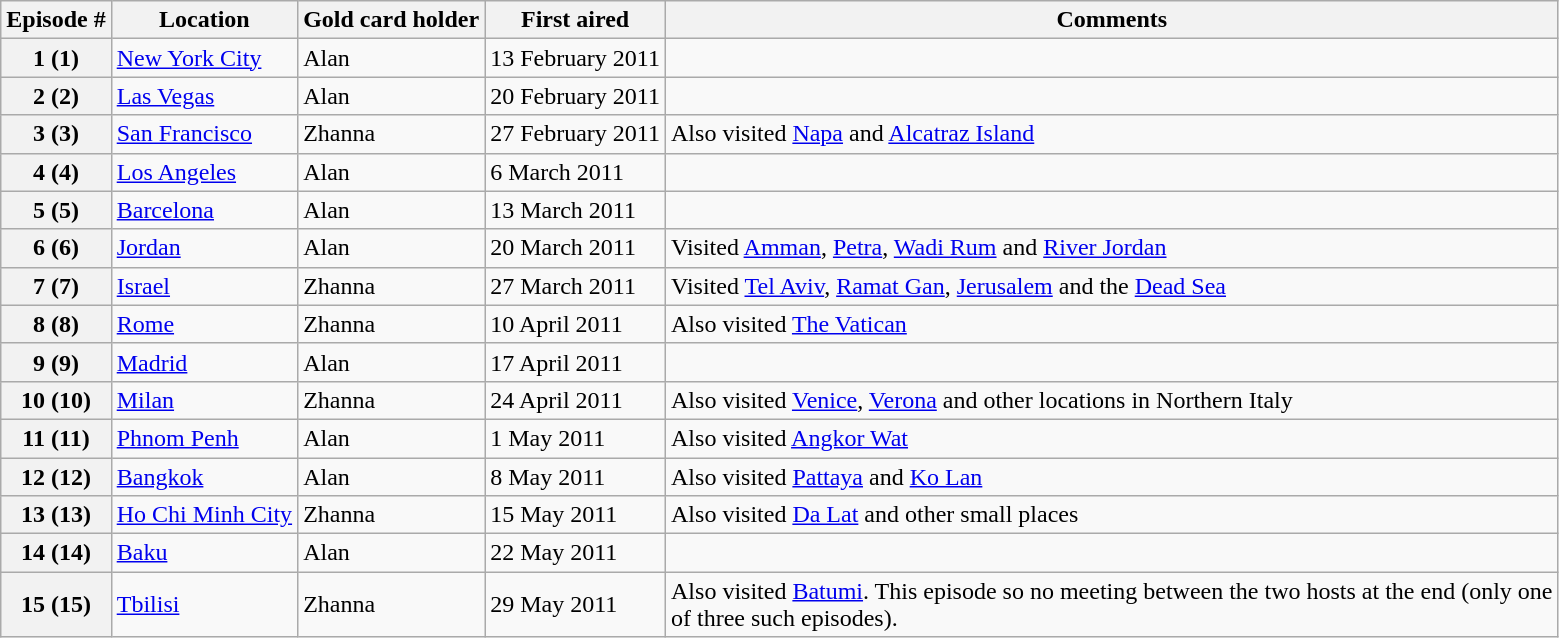<table class="wikitable">
<tr>
<th>Episode #</th>
<th>Location</th>
<th>Gold card holder</th>
<th>First aired</th>
<th>Comments</th>
</tr>
<tr>
<th>1 (1)</th>
<td> <a href='#'>New York City</a></td>
<td>Alan</td>
<td>13 February 2011</td>
<td></td>
</tr>
<tr>
<th>2 (2)</th>
<td> <a href='#'>Las Vegas</a></td>
<td>Alan</td>
<td>20 February 2011</td>
<td></td>
</tr>
<tr>
<th>3 (3)</th>
<td> <a href='#'>San Francisco</a></td>
<td>Zhanna</td>
<td>27 February 2011</td>
<td>Also visited <a href='#'>Napa</a> and <a href='#'>Alcatraz Island</a></td>
</tr>
<tr>
<th>4 (4)</th>
<td> <a href='#'>Los Angeles</a></td>
<td>Alan</td>
<td>6 March 2011</td>
<td></td>
</tr>
<tr>
<th>5 (5)</th>
<td> <a href='#'>Barcelona</a></td>
<td>Alan</td>
<td>13 March 2011</td>
<td></td>
</tr>
<tr>
<th>6 (6)</th>
<td> <a href='#'>Jordan</a></td>
<td>Alan</td>
<td>20 March 2011</td>
<td>Visited <a href='#'>Amman</a>, <a href='#'>Petra</a>, <a href='#'>Wadi Rum</a> and <a href='#'>River Jordan</a></td>
</tr>
<tr>
<th>7 (7)</th>
<td> <a href='#'>Israel</a></td>
<td>Zhanna</td>
<td>27 March 2011</td>
<td>Visited <a href='#'>Tel Aviv</a>, <a href='#'>Ramat Gan</a>, <a href='#'>Jerusalem</a> and the <a href='#'>Dead Sea</a></td>
</tr>
<tr>
<th>8 (8)</th>
<td> <a href='#'>Rome</a></td>
<td>Zhanna</td>
<td>10 April 2011</td>
<td>Also visited <a href='#'>The Vatican</a></td>
</tr>
<tr>
<th>9 (9)</th>
<td> <a href='#'>Madrid</a></td>
<td>Alan</td>
<td>17 April 2011</td>
<td></td>
</tr>
<tr>
<th>10 (10)</th>
<td> <a href='#'>Milan</a></td>
<td>Zhanna</td>
<td>24 April 2011</td>
<td>Also visited <a href='#'>Venice</a>, <a href='#'>Verona</a> and other locations in Northern Italy</td>
</tr>
<tr>
<th>11 (11)</th>
<td> <a href='#'>Phnom Penh</a></td>
<td>Alan</td>
<td>1 May 2011</td>
<td>Also visited <a href='#'>Angkor Wat</a></td>
</tr>
<tr>
<th>12 (12)</th>
<td> <a href='#'>Bangkok</a></td>
<td>Alan</td>
<td>8 May 2011</td>
<td>Also visited <a href='#'>Pattaya</a> and <a href='#'>Ko Lan</a></td>
</tr>
<tr>
<th>13 (13)</th>
<td> <a href='#'>Ho Chi Minh City</a></td>
<td>Zhanna</td>
<td>15 May 2011</td>
<td>Also visited <a href='#'>Da Lat</a> and other small places</td>
</tr>
<tr>
<th>14 (14)</th>
<td> <a href='#'>Baku</a></td>
<td>Alan</td>
<td>22 May 2011</td>
<td></td>
</tr>
<tr>
<th>15 (15)</th>
<td> <a href='#'>Tbilisi</a></td>
<td>Zhanna</td>
<td>29 May 2011</td>
<td>Also visited <a href='#'>Batumi</a>. This episode so no meeting between the two hosts at the end (only one<br>of three such episodes).</td>
</tr>
</table>
